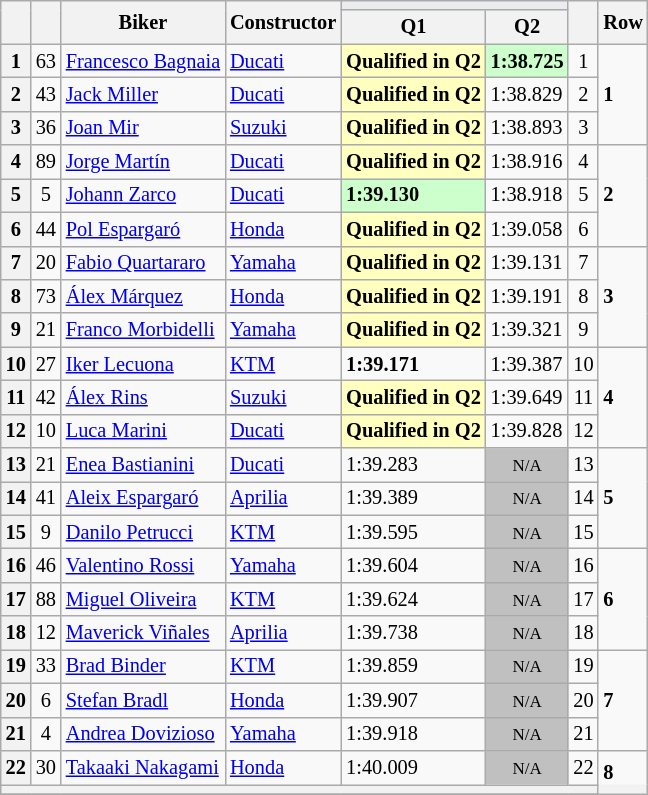<table class="wikitable sortable" style="font-size: 85%;">
<tr>
<th rowspan="2"></th>
<th rowspan="2"></th>
<th rowspan="2">Biker</th>
<th rowspan="2">Constructor</th>
<th colspan="2" style="background:#eaecf0; text-align:center;"></th>
<th rowspan="2"></th>
<th rowspan="2">Row</th>
</tr>
<tr>
<th scope="col">Q1</th>
<th scope="col">Q2</th>
</tr>
<tr>
<th scope="row">1</th>
<td align="center">63</td>
<td> <a href='#'>Francesco Bagnaia</a></td>
<td><a href='#'>Ducati</a></td>
<td style="background:#ffffbf;"><strong>Qualified in Q2</strong></td>
<td style="background:#ccffcc;"><strong>1:38.725</strong></td>
<td align="center">1</td>
<td rowspan="3"><strong>1</strong></td>
</tr>
<tr>
<th scope="row">2</th>
<td align="center">43</td>
<td> <a href='#'>Jack Miller</a></td>
<td><a href='#'>Ducati</a></td>
<td style="background:#ffffbf;"><strong>Qualified in Q2</strong></td>
<td>1:38.829</td>
<td align="center">2</td>
</tr>
<tr>
<th scope="row">3</th>
<td align="center">36</td>
<td> <a href='#'>Joan Mir</a></td>
<td><a href='#'>Suzuki</a></td>
<td style="background:#ffffbf;"><strong>Qualified in Q2</strong></td>
<td>1:38.893</td>
<td align="center">3</td>
</tr>
<tr>
<th scope="row">4</th>
<td align="center">89</td>
<td> <a href='#'>Jorge Martín</a></td>
<td><a href='#'>Ducati</a></td>
<td style="background:#ffffbf;"><strong>Qualified in Q2</strong></td>
<td>1:38.916</td>
<td align="center">4</td>
<td rowspan="3"><strong>2</strong></td>
</tr>
<tr>
<th scope="row">5</th>
<td align="center">5</td>
<td> <a href='#'>Johann Zarco</a></td>
<td><a href='#'>Ducati</a></td>
<td style="background:#ccffcc;"><strong>1:39.130</strong></td>
<td>1:38.918</td>
<td align="center">5</td>
</tr>
<tr>
<th scope="row">6</th>
<td align="center">44</td>
<td> <a href='#'>Pol Espargaró</a></td>
<td><a href='#'>Honda</a></td>
<td style="background:#ffffbf;"><strong>Qualified in Q2</strong></td>
<td>1:39.058</td>
<td align="center">6</td>
</tr>
<tr>
<th scope="row">7</th>
<td align="center">20</td>
<td> <a href='#'>Fabio Quartararo</a></td>
<td><a href='#'>Yamaha</a></td>
<td style="background:#ffffbf;"><strong>Qualified in Q2</strong></td>
<td>1:39.131</td>
<td align="center">7</td>
<td rowspan="3"><strong>3</strong></td>
</tr>
<tr>
<th scope="row">8</th>
<td align="center">73</td>
<td> <a href='#'>Álex Márquez</a></td>
<td><a href='#'>Honda</a></td>
<td style="background:#ffffbf;"><strong>Qualified in Q2</strong></td>
<td>1:39.191</td>
<td align="center">8</td>
</tr>
<tr>
<th scope="row">9</th>
<td align="center">21</td>
<td> <a href='#'>Franco Morbidelli</a></td>
<td><a href='#'>Yamaha</a></td>
<td style="background:#ffffbf;"><strong>Qualified in Q2</strong></td>
<td>1:39.321</td>
<td align="center">9</td>
</tr>
<tr>
<th scope="row">10</th>
<td align="center">27</td>
<td> <a href='#'>Iker Lecuona</a></td>
<td><a href='#'>KTM</a></td>
<td><strong>1:39.171</strong></td>
<td>1:39.387</td>
<td align="center">10</td>
<td rowspan="3"><strong>4</strong></td>
</tr>
<tr>
<th scope="row">11</th>
<td align="center">42</td>
<td> <a href='#'>Álex Rins</a></td>
<td><a href='#'>Suzuki</a></td>
<td style="background:#ffffbf;"><strong>Qualified in Q2</strong></td>
<td>1:39.649</td>
<td align="center">11</td>
</tr>
<tr>
<th scope="row">12</th>
<td align="center">10</td>
<td> <a href='#'>Luca Marini</a></td>
<td><a href='#'>Ducati</a></td>
<td style="background:#ffffbf;"><strong>Qualified in Q2</strong></td>
<td>1:39.828</td>
<td align="center">12</td>
</tr>
<tr>
<th scope="row">13</th>
<td align="center">21</td>
<td> <a href='#'>Enea Bastianini</a></td>
<td><a href='#'>Ducati</a></td>
<td>1:39.283</td>
<td style="background: silver" align="center" data-sort-value="13"><small>N/A</small></td>
<td align="center">13</td>
<td rowspan="3"><strong>5</strong></td>
</tr>
<tr>
<th scope="row">14</th>
<td align="center">41</td>
<td> <a href='#'>Aleix Espargaró</a></td>
<td><a href='#'>Aprilia</a></td>
<td>1:39.389</td>
<td style="background: silver" align="center" data-sort-value="14"><small>N/A</small></td>
<td align="center">14</td>
</tr>
<tr>
<th scope="row">15</th>
<td align="center">9</td>
<td> <a href='#'>Danilo Petrucci</a></td>
<td><a href='#'>KTM</a></td>
<td>1:39.595</td>
<td style="background: silver" align="center" data-sort-value="15"><small>N/A</small></td>
<td align="center">15</td>
</tr>
<tr>
<th scope="row">16</th>
<td align="center">46</td>
<td> <a href='#'>Valentino Rossi</a></td>
<td><a href='#'>Yamaha</a></td>
<td>1:39.604</td>
<td style="background: silver" align="center" data-sort-value="16"><small>N/A</small></td>
<td align="center">16</td>
<td rowspan="3"><strong>6</strong></td>
</tr>
<tr>
<th scope="row">17</th>
<td align="center">88</td>
<td> <a href='#'>Miguel Oliveira</a></td>
<td><a href='#'>KTM</a></td>
<td>1:39.624</td>
<td style="background: silver" align="center" data-sort-value="17"><small>N/A</small></td>
<td align="center">17</td>
</tr>
<tr>
<th scope="row">18</th>
<td align="center">12</td>
<td> <a href='#'>Maverick Viñales</a></td>
<td><a href='#'>Aprilia</a></td>
<td>1:39.738</td>
<td style="background: silver" align="center" data-sort-value="18"><small>N/A</small></td>
<td align="center">18</td>
</tr>
<tr>
<th scope="row">19</th>
<td align="center">33</td>
<td> <a href='#'>Brad Binder</a></td>
<td><a href='#'>KTM</a></td>
<td>1:39.859</td>
<td style="background: silver" align="center" data-sort-value="19"><small>N/A</small></td>
<td align="center">19</td>
<td rowspan="3"><strong>7</strong></td>
</tr>
<tr>
<th scope="row">20</th>
<td align="center">6</td>
<td> <a href='#'>Stefan Bradl</a></td>
<td><a href='#'>Honda</a></td>
<td>1:39.907</td>
<td style="background: silver" align="center" data-sort-value="20"><small>N/A</small></td>
<td align="center">20</td>
</tr>
<tr>
<th scope="row">21</th>
<td align="center">4</td>
<td> <a href='#'>Andrea Dovizioso</a></td>
<td><a href='#'>Yamaha</a></td>
<td>1:39.918</td>
<td style="background: silver" align="center" data-sort-value="21"><small>N/A</small></td>
<td align="center">21</td>
</tr>
<tr>
<th scope="row">22</th>
<td align="center">30</td>
<td> <a href='#'>Takaaki Nakagami</a></td>
<td><a href='#'>Honda</a></td>
<td>1:40.009</td>
<td style="background: silver" align="center" data-sort-value="22"><small>N/A</small></td>
<td align="center">22</td>
<td rowspan="3"><strong>8</strong></td>
</tr>
<tr>
<th colspan=9></th>
</tr>
<tr>
</tr>
</table>
